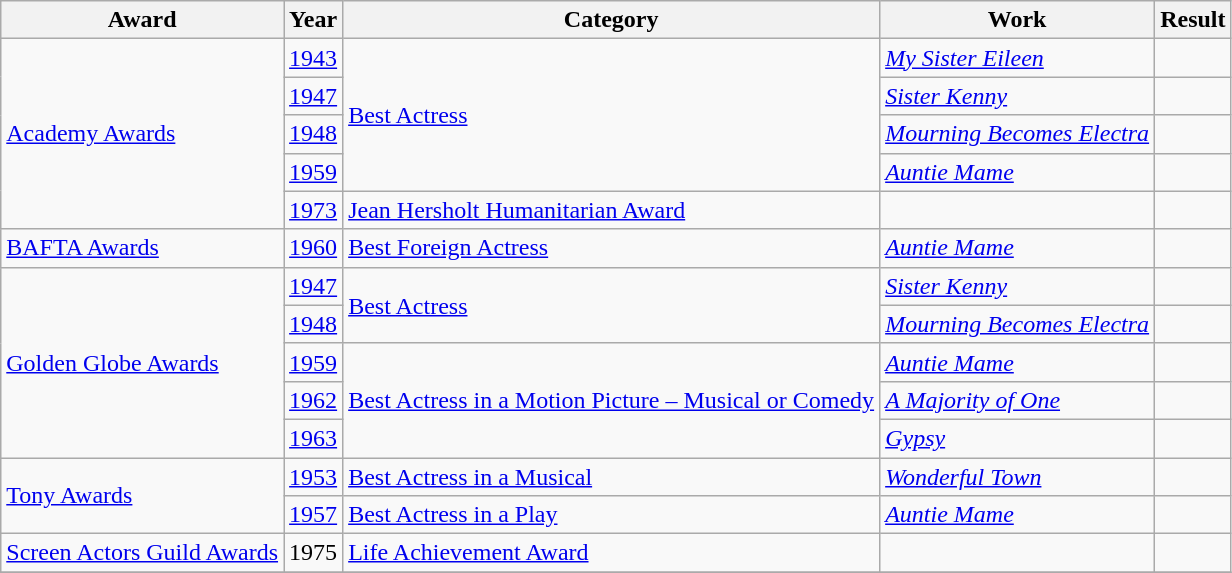<table class="wikitable unsortable">
<tr align="center">
<th>Award</th>
<th>Year</th>
<th>Category</th>
<th>Work</th>
<th>Result</th>
</tr>
<tr>
<td rowspan=5><a href='#'>Academy Awards</a></td>
<td><a href='#'>1943</a></td>
<td rowspan=4><a href='#'>Best Actress</a></td>
<td><em><a href='#'>My Sister Eileen</a></em></td>
<td></td>
</tr>
<tr>
<td><a href='#'>1947</a></td>
<td><em><a href='#'>Sister Kenny</a></em></td>
<td></td>
</tr>
<tr>
<td><a href='#'>1948</a></td>
<td><em><a href='#'>Mourning Becomes Electra</a></em></td>
<td></td>
</tr>
<tr>
<td><a href='#'>1959</a></td>
<td><em><a href='#'>Auntie Mame</a></em></td>
<td></td>
</tr>
<tr>
<td><a href='#'>1973</a></td>
<td><a href='#'>Jean Hersholt Humanitarian Award</a></td>
<td></td>
<td></td>
</tr>
<tr>
<td><a href='#'>BAFTA Awards</a></td>
<td><a href='#'>1960</a></td>
<td><a href='#'>Best Foreign Actress</a></td>
<td><em><a href='#'>Auntie Mame</a></em></td>
<td></td>
</tr>
<tr>
<td rowspan=5><a href='#'>Golden Globe Awards</a></td>
<td><a href='#'>1947</a></td>
<td rowspan=2><a href='#'>Best Actress</a></td>
<td><em><a href='#'>Sister Kenny</a></em></td>
<td></td>
</tr>
<tr>
<td><a href='#'>1948</a></td>
<td><em><a href='#'>Mourning Becomes Electra</a></em></td>
<td></td>
</tr>
<tr>
<td><a href='#'>1959</a></td>
<td rowspan=3><a href='#'>Best Actress in a Motion Picture – Musical or Comedy</a></td>
<td><em><a href='#'>Auntie Mame</a></em></td>
<td></td>
</tr>
<tr>
<td><a href='#'>1962</a></td>
<td><em><a href='#'>A Majority of One</a></em></td>
<td></td>
</tr>
<tr>
<td><a href='#'>1963</a></td>
<td><em><a href='#'>Gypsy</a></em></td>
<td></td>
</tr>
<tr>
<td rowspan=2><a href='#'>Tony Awards</a></td>
<td><a href='#'>1953</a></td>
<td><a href='#'>Best Actress in a Musical</a></td>
<td><em><a href='#'>Wonderful Town</a></em></td>
<td></td>
</tr>
<tr>
<td><a href='#'>1957</a></td>
<td><a href='#'>Best Actress in a Play</a></td>
<td><em><a href='#'>Auntie Mame</a></em></td>
<td></td>
</tr>
<tr>
<td><a href='#'>Screen Actors Guild Awards</a></td>
<td>1975</td>
<td><a href='#'>Life Achievement Award</a></td>
<td></td>
<td></td>
</tr>
<tr>
</tr>
</table>
